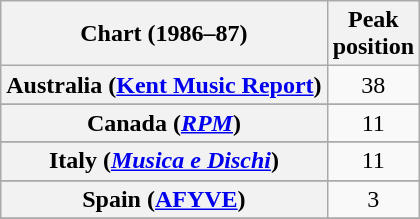<table class="wikitable plainrowheaders sortable" style="text-align:center">
<tr>
<th>Chart (1986–87)</th>
<th>Peak<br>position</th>
</tr>
<tr>
<th scope="row">Australia (<a href='#'>Kent Music Report</a>)</th>
<td>38</td>
</tr>
<tr>
</tr>
<tr>
<th scope="row">Canada (<em><a href='#'>RPM</a></em>)</th>
<td>11</td>
</tr>
<tr>
</tr>
<tr>
<th scope="row">Italy (<em><a href='#'>Musica e Dischi</a></em>)</th>
<td>11</td>
</tr>
<tr>
</tr>
<tr>
</tr>
<tr>
</tr>
<tr>
</tr>
<tr>
<th scope="row">Spain (<a href='#'>AFYVE</a>)</th>
<td>3</td>
</tr>
<tr>
</tr>
<tr>
</tr>
<tr>
</tr>
<tr>
</tr>
<tr>
</tr>
</table>
